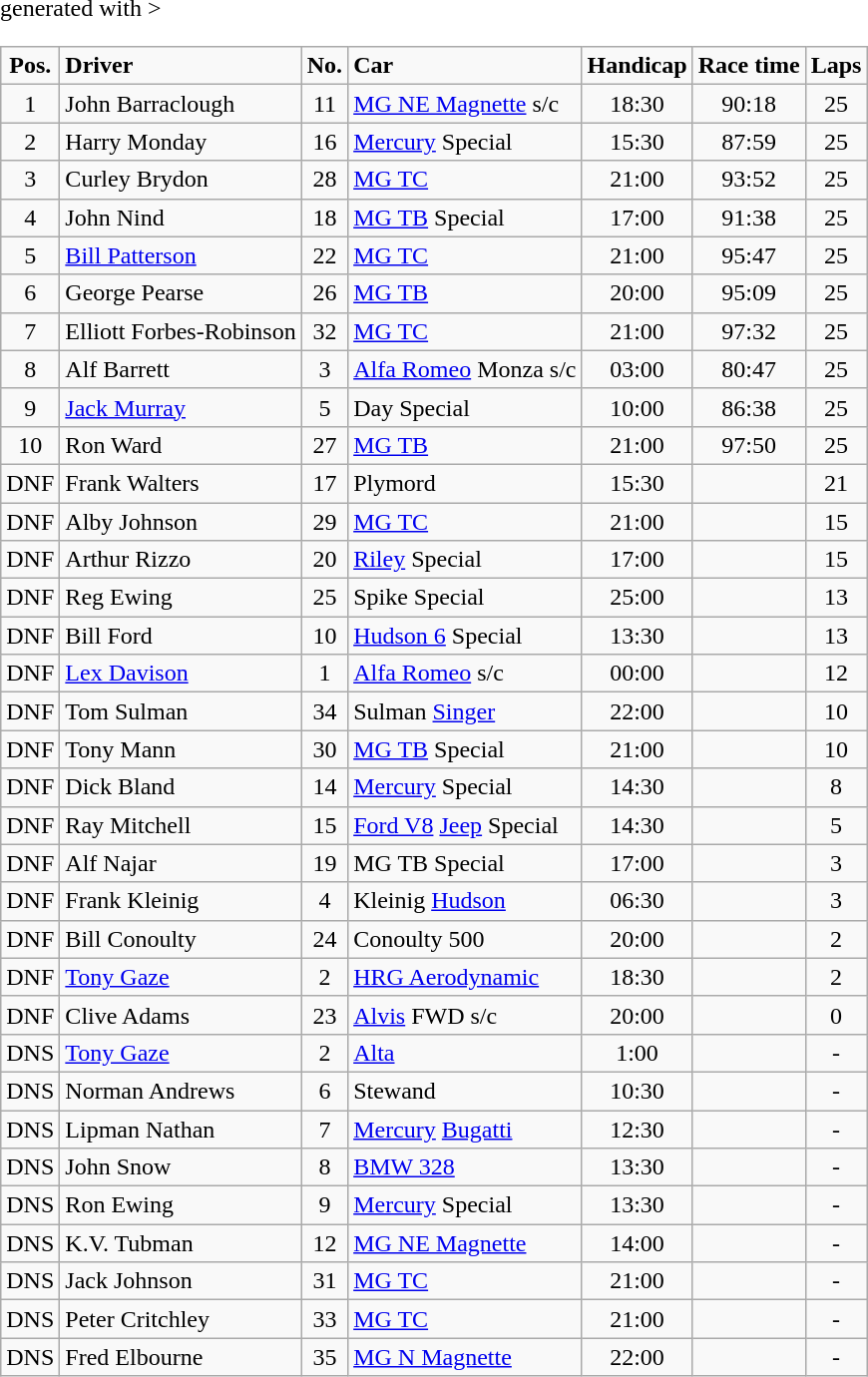<table class="wikitable" <hiddentext>generated with >
<tr style="font-weight:bold">
<td align="center">Pos.</td>
<td>Driver</td>
<td>No.</td>
<td>Car</td>
<td align="center">Handicap</td>
<td align="center">Race time</td>
<td align="center">Laps</td>
</tr>
<tr>
<td align="center">1</td>
<td>John Barraclough</td>
<td align="center">11</td>
<td><a href='#'>MG NE Magnette</a> s/c</td>
<td align="center">18:30</td>
<td align="center">90:18</td>
<td align="center">25</td>
</tr>
<tr>
<td align="center">2</td>
<td>Harry Monday</td>
<td align="center">16</td>
<td><a href='#'>Mercury</a> Special</td>
<td align="center">15:30</td>
<td align="center">87:59</td>
<td align="center">25</td>
</tr>
<tr>
<td align="center">3</td>
<td>Curley Brydon</td>
<td align="center">28</td>
<td><a href='#'>MG TC</a></td>
<td align="center">21:00</td>
<td align="center">93:52</td>
<td align="center">25</td>
</tr>
<tr>
<td align="center">4</td>
<td>John Nind</td>
<td align="center">18</td>
<td><a href='#'>MG TB</a> Special</td>
<td align="center">17:00</td>
<td align="center">91:38</td>
<td align="center">25</td>
</tr>
<tr>
<td align="center">5</td>
<td><a href='#'>Bill Patterson</a></td>
<td align="center">22</td>
<td><a href='#'>MG TC</a></td>
<td align="center">21:00</td>
<td align="center">95:47</td>
<td align="center">25</td>
</tr>
<tr>
<td align="center">6</td>
<td>George Pearse</td>
<td align="center">26</td>
<td><a href='#'>MG TB</a></td>
<td align="center">20:00</td>
<td align="center">95:09</td>
<td align="center">25</td>
</tr>
<tr>
<td align="center">7</td>
<td>Elliott Forbes-Robinson</td>
<td align="center">32</td>
<td><a href='#'>MG TC</a></td>
<td align="center">21:00</td>
<td align="center">97:32</td>
<td align="center">25</td>
</tr>
<tr>
<td align="center">8</td>
<td>Alf Barrett</td>
<td align="center">3</td>
<td><a href='#'>Alfa Romeo</a> Monza s/c</td>
<td align="center">03:00</td>
<td align="center">80:47</td>
<td align="center">25</td>
</tr>
<tr>
<td align="center">9</td>
<td><a href='#'>Jack Murray</a></td>
<td align="center">5</td>
<td>Day Special</td>
<td align="center">10:00</td>
<td align="center">86:38</td>
<td align="center">25</td>
</tr>
<tr>
<td align="center">10</td>
<td>Ron Ward</td>
<td align="center">27</td>
<td><a href='#'>MG TB</a></td>
<td align="center">21:00</td>
<td align="center">97:50</td>
<td align="center">25</td>
</tr>
<tr>
<td align="center">DNF</td>
<td>Frank Walters</td>
<td align="center">17</td>
<td>Plymord</td>
<td align="center">15:30</td>
<td align="center"></td>
<td align="center">21</td>
</tr>
<tr>
<td align="center">DNF</td>
<td>Alby Johnson</td>
<td align="center">29</td>
<td><a href='#'>MG TC</a></td>
<td align="center">21:00</td>
<td align="center"></td>
<td align="center">15</td>
</tr>
<tr>
<td align="center">DNF</td>
<td>Arthur Rizzo</td>
<td align="center">20</td>
<td><a href='#'>Riley</a> Special</td>
<td align="center">17:00</td>
<td align="center"></td>
<td align="center">15</td>
</tr>
<tr>
<td align="center">DNF</td>
<td>Reg Ewing</td>
<td align="center">25</td>
<td>Spike Special</td>
<td align="center">25:00</td>
<td align="center"></td>
<td align="center">13</td>
</tr>
<tr>
<td align="center">DNF</td>
<td>Bill Ford</td>
<td align="center">10</td>
<td><a href='#'>Hudson 6</a> Special</td>
<td align="center">13:30</td>
<td align="center"></td>
<td align="center">13</td>
</tr>
<tr>
<td align="center">DNF</td>
<td><a href='#'>Lex Davison</a></td>
<td align="center">1</td>
<td><a href='#'>Alfa Romeo</a> s/c</td>
<td align="center">00:00</td>
<td align="center"></td>
<td align="center">12</td>
</tr>
<tr>
<td align="center">DNF</td>
<td>Tom Sulman</td>
<td align="center">34</td>
<td>Sulman <a href='#'>Singer</a></td>
<td align="center">22:00</td>
<td align="center"></td>
<td align="center">10</td>
</tr>
<tr>
<td align="center">DNF</td>
<td>Tony Mann</td>
<td align="center">30</td>
<td><a href='#'>MG TB</a> Special</td>
<td align="center">21:00</td>
<td align="center"></td>
<td align="center">10</td>
</tr>
<tr>
<td align="center">DNF</td>
<td>Dick Bland</td>
<td align="center">14</td>
<td><a href='#'>Mercury</a> Special</td>
<td align="center">14:30</td>
<td align="center"></td>
<td align="center">8</td>
</tr>
<tr>
<td align="center">DNF</td>
<td>Ray Mitchell</td>
<td align="center">15</td>
<td><a href='#'>Ford V8</a> <a href='#'>Jeep</a> Special</td>
<td align="center">14:30</td>
<td align="center"></td>
<td align="center">5</td>
</tr>
<tr>
<td align="center">DNF</td>
<td>Alf Najar</td>
<td align="center">19</td>
<td>MG TB Special</td>
<td align="center">17:00</td>
<td align="center"></td>
<td align="center">3</td>
</tr>
<tr>
<td align="center">DNF</td>
<td>Frank Kleinig</td>
<td align="center">4</td>
<td>Kleinig <a href='#'>Hudson</a></td>
<td align="center">06:30</td>
<td align="center"></td>
<td align="center">3</td>
</tr>
<tr>
<td align="center">DNF</td>
<td>Bill Conoulty</td>
<td align="center">24</td>
<td>Conoulty 500</td>
<td align="center">20:00</td>
<td align="center"></td>
<td align="center">2</td>
</tr>
<tr>
<td align="center">DNF</td>
<td><a href='#'>Tony Gaze</a></td>
<td align="center">2</td>
<td><a href='#'>HRG Aerodynamic</a></td>
<td align="center">18:30</td>
<td align="center"></td>
<td align="center">2</td>
</tr>
<tr>
<td align="center">DNF</td>
<td>Clive Adams</td>
<td align="center">23</td>
<td><a href='#'>Alvis</a> FWD s/c</td>
<td align="center">20:00</td>
<td align="center"></td>
<td align="center">0</td>
</tr>
<tr>
<td align="center">DNS</td>
<td><a href='#'>Tony Gaze</a></td>
<td align="center">2</td>
<td><a href='#'>Alta</a></td>
<td align="center">1:00</td>
<td align="center"></td>
<td align="center">-</td>
</tr>
<tr>
<td align="center">DNS</td>
<td>Norman Andrews</td>
<td align="center">6</td>
<td>Stewand</td>
<td align="center">10:30</td>
<td align="center"></td>
<td align="center">-</td>
</tr>
<tr>
<td align="center">DNS</td>
<td>Lipman Nathan</td>
<td align="center">7</td>
<td><a href='#'>Mercury</a> <a href='#'>Bugatti</a></td>
<td align="center">12:30</td>
<td align="center"></td>
<td align="center">-</td>
</tr>
<tr>
<td align="center">DNS</td>
<td>John Snow</td>
<td align="center">8</td>
<td><a href='#'>BMW 328</a></td>
<td align="center">13:30</td>
<td align="center"></td>
<td align="center">-</td>
</tr>
<tr>
<td align="center">DNS</td>
<td>Ron Ewing</td>
<td align="center">9</td>
<td><a href='#'>Mercury</a> Special</td>
<td align="center">13:30</td>
<td align="center"></td>
<td align="center">-</td>
</tr>
<tr>
<td align="center">DNS</td>
<td>K.V. Tubman</td>
<td align="center">12</td>
<td><a href='#'>MG NE Magnette</a></td>
<td align="center">14:00</td>
<td align="center"></td>
<td align="center">-</td>
</tr>
<tr>
<td align="center">DNS</td>
<td>Jack Johnson</td>
<td align="center">31</td>
<td><a href='#'>MG TC</a></td>
<td align="center">21:00</td>
<td align="center"></td>
<td align="center">-</td>
</tr>
<tr>
<td align="center">DNS</td>
<td>Peter Critchley</td>
<td align="center">33</td>
<td><a href='#'>MG TC</a></td>
<td align="center">21:00</td>
<td align="center"></td>
<td align="center">-</td>
</tr>
<tr>
<td align="center">DNS</td>
<td>Fred Elbourne</td>
<td align="center">35</td>
<td><a href='#'>MG N Magnette</a></td>
<td align="center">22:00</td>
<td align="center"></td>
<td align="center">-</td>
</tr>
</table>
